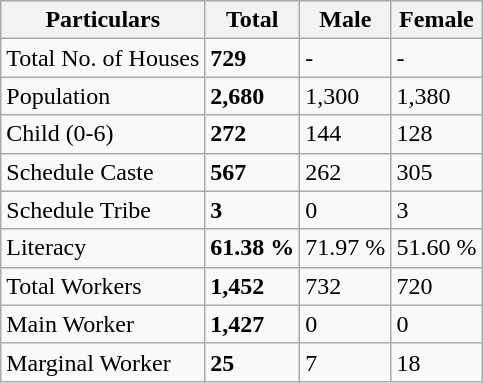<table class="wikitable">
<tr>
<th>Particulars</th>
<th>Total</th>
<th>Male</th>
<th>Female</th>
</tr>
<tr>
<td>Total No. of Houses</td>
<td><strong>729</strong></td>
<td>-</td>
<td>-</td>
</tr>
<tr>
<td>Population</td>
<td><strong>2,680</strong></td>
<td>1,300</td>
<td>1,380</td>
</tr>
<tr>
<td>Child (0-6)</td>
<td><strong>272</strong></td>
<td>144</td>
<td>128</td>
</tr>
<tr>
<td>Schedule Caste</td>
<td><strong>567</strong></td>
<td>262</td>
<td>305</td>
</tr>
<tr>
<td>Schedule Tribe</td>
<td><strong>3</strong></td>
<td>0</td>
<td>3</td>
</tr>
<tr>
<td>Literacy</td>
<td><strong>61.38 %</strong></td>
<td>71.97 %</td>
<td>51.60 %</td>
</tr>
<tr>
<td>Total Workers</td>
<td><strong>1,452</strong></td>
<td>732</td>
<td>720</td>
</tr>
<tr>
<td>Main Worker</td>
<td><strong>1,427</strong></td>
<td>0</td>
<td>0</td>
</tr>
<tr>
<td>Marginal Worker</td>
<td><strong>25</strong></td>
<td>7</td>
<td>18</td>
</tr>
</table>
